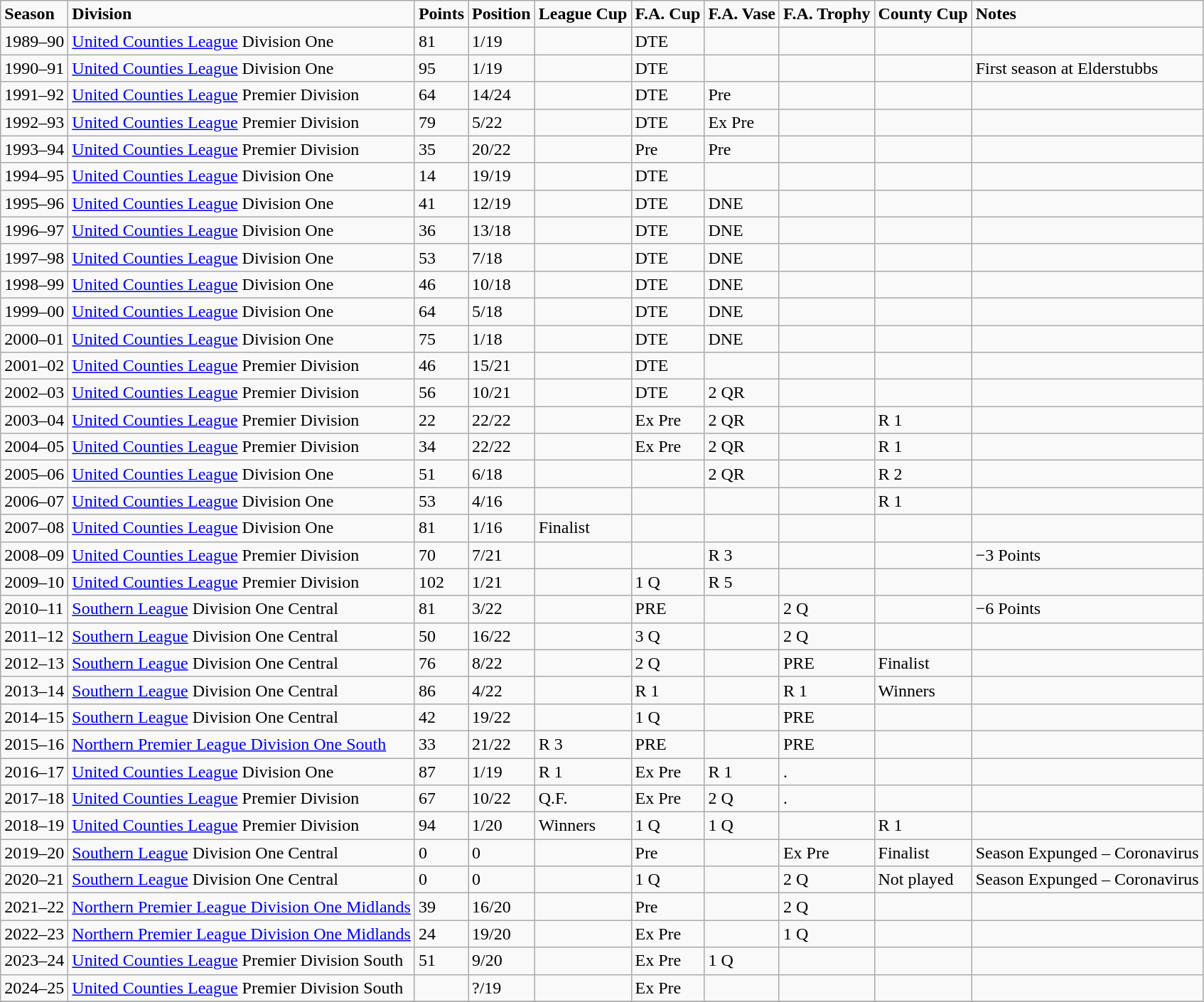<table class="wikitable">
<tr>
<td><strong>Season</strong></td>
<td><strong>Division</strong></td>
<td><strong>Points</strong></td>
<td><strong>Position</strong></td>
<td><strong>League Cup</strong></td>
<td><strong>F.A. Cup</strong></td>
<td><strong>F.A. Vase</strong></td>
<td><strong>F.A. Trophy</strong></td>
<td><strong>County Cup</strong></td>
<td><strong>Notes    </strong></td>
</tr>
<tr>
<td>1989–90</td>
<td><a href='#'>United Counties League</a> Division One</td>
<td>81</td>
<td>1/19</td>
<td></td>
<td>DTE</td>
<td></td>
<td></td>
<td></td>
<td></td>
</tr>
<tr>
<td>1990–91</td>
<td><a href='#'>United Counties League</a> Division One</td>
<td>95</td>
<td>1/19</td>
<td></td>
<td>DTE</td>
<td></td>
<td></td>
<td></td>
<td>First season at Elderstubbs</td>
</tr>
<tr>
<td>1991–92</td>
<td><a href='#'>United Counties League</a> Premier Division</td>
<td>64</td>
<td>14/24</td>
<td></td>
<td>DTE</td>
<td>Pre</td>
<td></td>
<td></td>
<td></td>
</tr>
<tr>
<td>1992–93</td>
<td><a href='#'>United Counties League</a> Premier Division</td>
<td>79</td>
<td>5/22</td>
<td></td>
<td>DTE</td>
<td>Ex Pre</td>
<td></td>
<td></td>
<td></td>
</tr>
<tr>
<td>1993–94</td>
<td><a href='#'>United Counties League</a> Premier Division</td>
<td>35</td>
<td>20/22</td>
<td></td>
<td>Pre</td>
<td>Pre</td>
<td></td>
<td></td>
<td></td>
</tr>
<tr>
<td>1994–95</td>
<td><a href='#'>United Counties League</a> Division One</td>
<td>14</td>
<td>19/19</td>
<td></td>
<td>DTE</td>
<td></td>
<td></td>
<td></td>
<td></td>
</tr>
<tr>
<td>1995–96</td>
<td><a href='#'>United Counties League</a> Division One</td>
<td>41</td>
<td>12/19</td>
<td></td>
<td>DTE</td>
<td>DNE</td>
<td></td>
<td></td>
<td></td>
</tr>
<tr>
<td>1996–97</td>
<td><a href='#'>United Counties League</a> Division One</td>
<td>36</td>
<td>13/18</td>
<td></td>
<td>DTE</td>
<td>DNE</td>
<td></td>
<td></td>
<td></td>
</tr>
<tr>
<td>1997–98</td>
<td><a href='#'>United Counties League</a> Division One</td>
<td>53</td>
<td>7/18</td>
<td></td>
<td>DTE</td>
<td>DNE</td>
<td></td>
<td></td>
<td></td>
</tr>
<tr>
<td>1998–99</td>
<td><a href='#'>United Counties League</a> Division One</td>
<td>46</td>
<td>10/18</td>
<td></td>
<td>DTE</td>
<td>DNE</td>
<td></td>
<td></td>
<td></td>
</tr>
<tr>
<td>1999–00</td>
<td><a href='#'>United Counties League</a> Division One</td>
<td>64</td>
<td>5/18</td>
<td></td>
<td>DTE</td>
<td>DNE</td>
<td></td>
<td></td>
<td></td>
</tr>
<tr>
<td>2000–01</td>
<td><a href='#'>United Counties League</a> Division One</td>
<td>75</td>
<td>1/18</td>
<td></td>
<td>DTE</td>
<td>DNE</td>
<td></td>
<td></td>
<td></td>
</tr>
<tr>
<td>2001–02</td>
<td><a href='#'>United Counties League</a> Premier Division</td>
<td>46</td>
<td>15/21</td>
<td></td>
<td>DTE</td>
<td></td>
<td></td>
<td></td>
<td></td>
</tr>
<tr>
<td>2002–03</td>
<td><a href='#'>United Counties League</a> Premier Division</td>
<td>56</td>
<td>10/21</td>
<td></td>
<td>DTE</td>
<td>2 QR</td>
<td></td>
<td></td>
<td></td>
</tr>
<tr>
<td>2003–04</td>
<td><a href='#'>United Counties League</a> Premier Division</td>
<td>22</td>
<td>22/22</td>
<td></td>
<td>Ex Pre</td>
<td>2 QR</td>
<td></td>
<td>R 1</td>
<td></td>
</tr>
<tr>
<td>2004–05</td>
<td><a href='#'>United Counties League</a> Premier Division</td>
<td>34</td>
<td>22/22</td>
<td></td>
<td>Ex Pre</td>
<td>2 QR</td>
<td></td>
<td>R 1</td>
<td></td>
</tr>
<tr>
<td>2005–06</td>
<td><a href='#'>United Counties League</a> Division One</td>
<td>51</td>
<td>6/18</td>
<td></td>
<td></td>
<td>2 QR</td>
<td></td>
<td>R 2</td>
<td></td>
</tr>
<tr>
<td>2006–07</td>
<td><a href='#'>United Counties League</a> Division One</td>
<td>53</td>
<td>4/16</td>
<td></td>
<td></td>
<td></td>
<td></td>
<td>R 1</td>
<td></td>
</tr>
<tr>
<td>2007–08</td>
<td><a href='#'>United Counties League</a> Division One</td>
<td>81</td>
<td>1/16</td>
<td>Finalist</td>
<td></td>
<td></td>
<td></td>
<td></td>
<td></td>
</tr>
<tr>
<td>2008–09</td>
<td><a href='#'>United Counties League</a> Premier Division</td>
<td>70</td>
<td>7/21</td>
<td></td>
<td></td>
<td>R 3</td>
<td></td>
<td></td>
<td>−3 Points</td>
</tr>
<tr>
<td>2009–10</td>
<td><a href='#'>United Counties League</a> Premier Division</td>
<td>102</td>
<td>1/21</td>
<td></td>
<td>1 Q</td>
<td>R 5</td>
<td></td>
<td></td>
<td></td>
</tr>
<tr>
<td>2010–11</td>
<td><a href='#'>Southern League</a> Division One Central</td>
<td>81</td>
<td>3/22</td>
<td></td>
<td>PRE</td>
<td></td>
<td>2 Q</td>
<td></td>
<td>−6 Points</td>
</tr>
<tr>
<td>2011–12</td>
<td><a href='#'>Southern League</a> Division One Central</td>
<td>50</td>
<td>16/22</td>
<td></td>
<td>3 Q</td>
<td></td>
<td>2 Q</td>
<td></td>
<td></td>
</tr>
<tr>
<td>2012–13</td>
<td><a href='#'>Southern League</a> Division One Central</td>
<td>76</td>
<td>8/22</td>
<td></td>
<td>2 Q</td>
<td></td>
<td>PRE</td>
<td>Finalist</td>
<td></td>
</tr>
<tr>
<td>2013–14</td>
<td><a href='#'>Southern League</a> Division One Central</td>
<td>86</td>
<td>4/22</td>
<td></td>
<td>R 1</td>
<td></td>
<td>R 1</td>
<td>Winners</td>
<td></td>
</tr>
<tr>
<td>2014–15</td>
<td><a href='#'>Southern League</a> Division One Central</td>
<td>42</td>
<td>19/22</td>
<td></td>
<td>1 Q</td>
<td></td>
<td>PRE</td>
<td></td>
<td></td>
</tr>
<tr>
<td>2015–16</td>
<td><a href='#'>Northern Premier League Division One South</a></td>
<td>33</td>
<td>21/22</td>
<td>R 3</td>
<td>PRE</td>
<td></td>
<td>PRE</td>
<td></td>
<td></td>
</tr>
<tr>
<td>2016–17</td>
<td><a href='#'>United Counties League</a> Division One</td>
<td>87</td>
<td>1/19</td>
<td>R 1</td>
<td>Ex Pre</td>
<td>R 1</td>
<td>.</td>
<td></td>
<td></td>
</tr>
<tr>
<td>2017–18</td>
<td><a href='#'>United Counties League</a> Premier Division</td>
<td>67</td>
<td>10/22</td>
<td>Q.F.</td>
<td>Ex Pre</td>
<td>2 Q</td>
<td>.</td>
<td></td>
<td></td>
</tr>
<tr>
<td>2018–19</td>
<td><a href='#'>United Counties League</a> Premier Division</td>
<td>94</td>
<td>1/20</td>
<td>Winners</td>
<td>1 Q</td>
<td>1 Q</td>
<td></td>
<td>R 1</td>
<td></td>
</tr>
<tr>
<td>2019–20</td>
<td><a href='#'>Southern League</a> Division One Central</td>
<td>0</td>
<td>0</td>
<td></td>
<td>Pre</td>
<td></td>
<td>Ex Pre</td>
<td>Finalist</td>
<td>Season Expunged – Coronavirus</td>
</tr>
<tr>
<td>2020–21</td>
<td><a href='#'>Southern League</a> Division One Central</td>
<td>0</td>
<td>0</td>
<td></td>
<td>1 Q</td>
<td></td>
<td>2 Q</td>
<td>Not played</td>
<td>Season Expunged – Coronavirus</td>
</tr>
<tr>
<td>2021–22</td>
<td><a href='#'>Northern Premier League Division One Midlands</a></td>
<td>39</td>
<td>16/20</td>
<td></td>
<td>Pre</td>
<td></td>
<td>2 Q</td>
<td></td>
<td></td>
</tr>
<tr>
<td>2022–23</td>
<td><a href='#'>Northern Premier League Division One Midlands</a></td>
<td>24</td>
<td>19/20</td>
<td></td>
<td>Ex Pre</td>
<td></td>
<td>1 Q</td>
<td></td>
<td></td>
</tr>
<tr>
<td>2023–24</td>
<td><a href='#'>United Counties League</a> Premier Division South</td>
<td>51</td>
<td>9/20</td>
<td></td>
<td>Ex Pre</td>
<td>1 Q</td>
<td></td>
<td></td>
<td></td>
</tr>
<tr>
<td>2024–25</td>
<td><a href='#'>United Counties League</a> Premier Division South</td>
<td></td>
<td>?/19</td>
<td></td>
<td>Ex Pre</td>
<td></td>
<td></td>
<td></td>
<td></td>
</tr>
<tr>
</tr>
</table>
